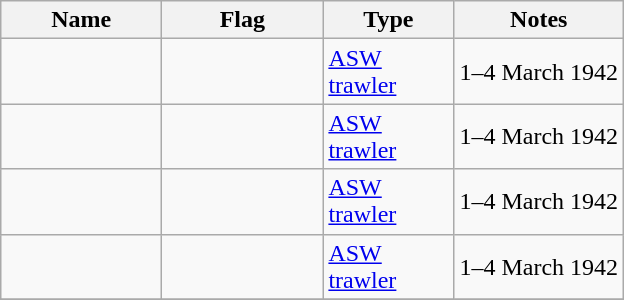<table class="wikitable sortable">
<tr>
<th scope="col" width="100px">Name</th>
<th scope="col" width="100px">Flag</th>
<th scope="col" width="80px">Type</th>
<th>Notes</th>
</tr>
<tr>
<td align="left"></td>
<td align="left"></td>
<td align="left"><a href='#'>ASW trawler</a></td>
<td align="right">1–4 March 1942</td>
</tr>
<tr>
<td align="left"></td>
<td align="left"></td>
<td align="left"><a href='#'>ASW trawler</a></td>
<td align="left">1–4 March 1942</td>
</tr>
<tr>
<td align="left"></td>
<td align="left"></td>
<td align="left"><a href='#'>ASW trawler</a></td>
<td align="left">1–4 March 1942</td>
</tr>
<tr>
<td align="left"></td>
<td align="left"></td>
<td align="left"><a href='#'>ASW trawler</a></td>
<td align="left">1–4 March 1942</td>
</tr>
<tr>
</tr>
</table>
